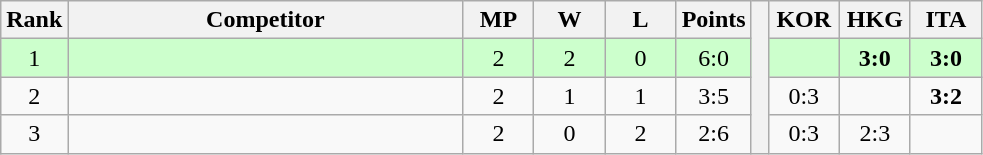<table class="wikitable" style="text-align:center">
<tr>
<th>Rank</th>
<th style="width:16em">Competitor</th>
<th style="width:2.5em">MP</th>
<th style="width:2.5em">W</th>
<th style="width:2.5em">L</th>
<th>Points</th>
<th rowspan="4"> </th>
<th style="width:2.5em">KOR</th>
<th style="width:2.5em">HKG</th>
<th style="width:2.5em">ITA</th>
</tr>
<tr style="background:#cfc;">
<td>1</td>
<td style="text-align:left"></td>
<td>2</td>
<td>2</td>
<td>0</td>
<td>6:0</td>
<td></td>
<td><strong>3:0</strong></td>
<td><strong>3:0</strong></td>
</tr>
<tr>
<td>2</td>
<td style="text-align:left"></td>
<td>2</td>
<td>1</td>
<td>1</td>
<td>3:5</td>
<td>0:3</td>
<td></td>
<td><strong>3:2</strong></td>
</tr>
<tr>
<td>3</td>
<td style="text-align:left"></td>
<td>2</td>
<td>0</td>
<td>2</td>
<td>2:6</td>
<td>0:3</td>
<td>2:3</td>
<td></td>
</tr>
</table>
